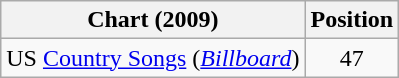<table class="wikitable sortable">
<tr>
<th scope="col">Chart (2009)</th>
<th scope="col">Position</th>
</tr>
<tr>
<td>US <a href='#'>Country Songs</a> (<em><a href='#'>Billboard</a></em>)</td>
<td align="center">47</td>
</tr>
</table>
